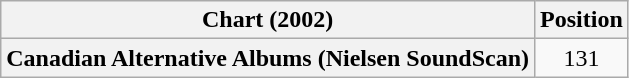<table class="wikitable plainrowheaders">
<tr>
<th scope="col">Chart (2002)</th>
<th scope="col">Position</th>
</tr>
<tr>
<th scope="row">Canadian Alternative Albums (Nielsen SoundScan)</th>
<td align=center>131</td>
</tr>
</table>
